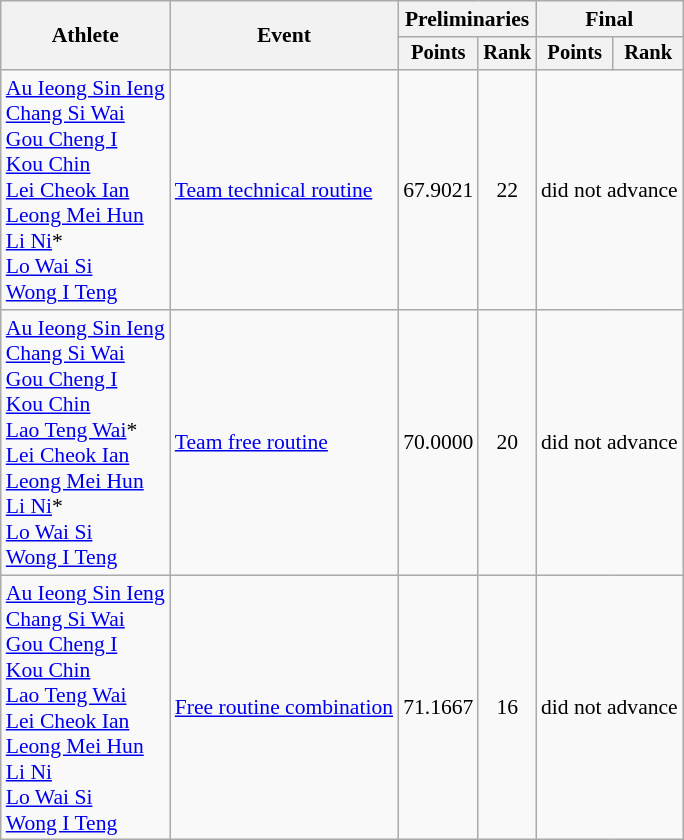<table class=wikitable style="font-size:90%">
<tr>
<th rowspan="2">Athlete</th>
<th rowspan="2">Event</th>
<th colspan="2">Preliminaries</th>
<th colspan="2">Final</th>
</tr>
<tr style="font-size:95%">
<th>Points</th>
<th>Rank</th>
<th>Points</th>
<th>Rank</th>
</tr>
<tr align=center>
<td align=left><a href='#'>Au Ieong Sin Ieng</a><br><a href='#'>Chang Si Wai</a><br><a href='#'>Gou Cheng I</a><br><a href='#'>Kou Chin</a><br><a href='#'>Lei Cheok Ian</a><br><a href='#'>Leong Mei Hun</a><br><a href='#'>Li Ni</a>*<br><a href='#'>Lo Wai Si</a><br><a href='#'>Wong I Teng</a></td>
<td align=left><a href='#'>Team technical routine</a></td>
<td>67.9021</td>
<td>22</td>
<td colspan=2>did not advance</td>
</tr>
<tr align=center>
<td align=left><a href='#'>Au Ieong Sin Ieng</a><br><a href='#'>Chang Si Wai</a><br><a href='#'>Gou Cheng I</a><br><a href='#'>Kou Chin</a><br><a href='#'>Lao Teng Wai</a>*<br><a href='#'>Lei Cheok Ian</a><br><a href='#'>Leong Mei Hun</a><br><a href='#'>Li Ni</a>*<br><a href='#'>Lo Wai Si</a><br><a href='#'>Wong I Teng</a></td>
<td align=left><a href='#'>Team free routine</a></td>
<td>70.0000</td>
<td>20</td>
<td colspan=2>did not advance</td>
</tr>
<tr align=center>
<td align=left><a href='#'>Au Ieong Sin Ieng</a><br><a href='#'>Chang Si Wai</a><br><a href='#'>Gou Cheng I</a><br><a href='#'>Kou Chin</a><br><a href='#'>Lao Teng Wai</a><br><a href='#'>Lei Cheok Ian</a><br><a href='#'>Leong Mei Hun</a><br><a href='#'>Li Ni</a><br><a href='#'>Lo Wai Si</a><br><a href='#'>Wong I Teng</a></td>
<td align=left><a href='#'>Free routine combination</a></td>
<td>71.1667</td>
<td>16</td>
<td colspan=2>did not advance</td>
</tr>
</table>
